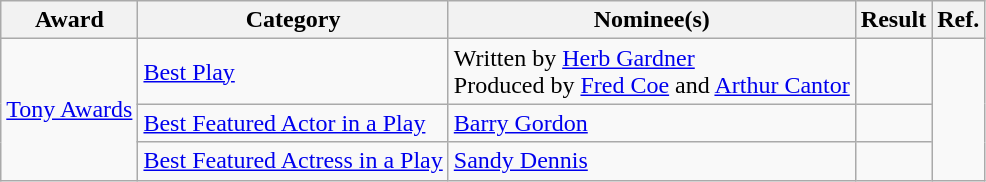<table class="wikitable plainrowheaders">
<tr>
<th>Award</th>
<th>Category</th>
<th>Nominee(s)</th>
<th>Result</th>
<th>Ref.</th>
</tr>
<tr>
<td rowspan="3"><a href='#'>Tony Awards</a></td>
<td><a href='#'>Best Play</a></td>
<td>Written by <a href='#'>Herb Gardner</a> <br> Produced by <a href='#'>Fred Coe</a> and <a href='#'>Arthur Cantor</a></td>
<td></td>
<td align="center" rowspan="3"></td>
</tr>
<tr>
<td><a href='#'>Best Featured Actor in a Play</a></td>
<td><a href='#'>Barry Gordon</a></td>
<td></td>
</tr>
<tr>
<td><a href='#'>Best Featured Actress in a Play</a></td>
<td><a href='#'>Sandy Dennis</a></td>
<td></td>
</tr>
</table>
